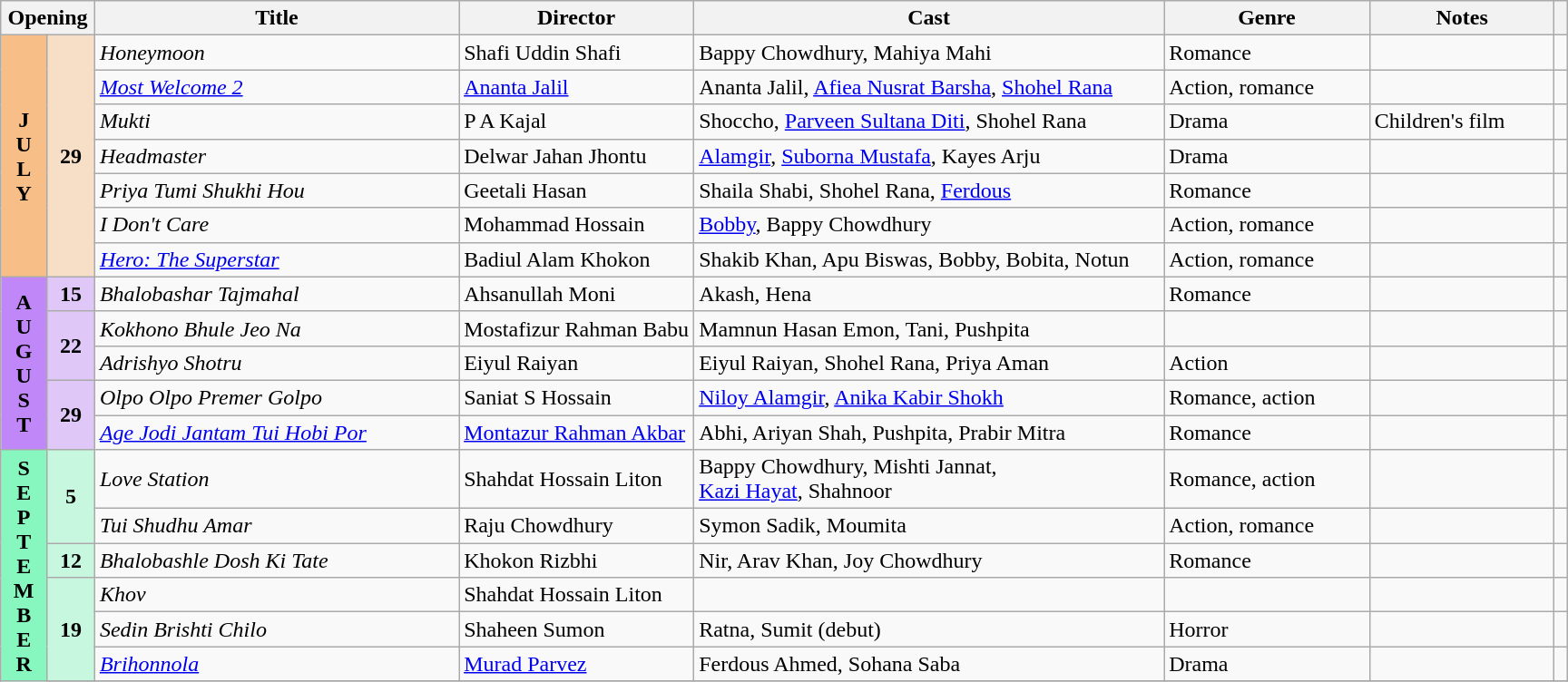<table class="wikitable sortable">
<tr>
<th colspan="2" style="width:6%;">Opening</th>
<th>Title</th>
<th style="width:15%;">Director</th>
<th style="width:30%;">Cast</th>
<th>Genre</th>
<th>Notes</th>
<th></th>
</tr>
<tr>
<th rowspan="7" style="text-align:center; background:#f7bf87">J<br>U<br>L<br>Y</th>
<td rowspan="7" style="text-align:center; background:#f7dfc7"><strong>29</strong></td>
<td><em>Honeymoon</em></td>
<td>Shafi Uddin Shafi</td>
<td>Bappy Chowdhury, Mahiya Mahi</td>
<td>Romance</td>
<td></td>
<td></td>
</tr>
<tr>
<td><em><a href='#'>Most Welcome 2</a></em></td>
<td><a href='#'>Ananta Jalil</a></td>
<td>Ananta Jalil, <a href='#'>Afiea Nusrat Barsha</a>, <a href='#'>Shohel Rana</a></td>
<td>Action, romance</td>
<td></td>
<td></td>
</tr>
<tr>
<td><em>Mukti</em></td>
<td>P A Kajal</td>
<td>Shoccho, <a href='#'>Parveen Sultana Diti</a>, Shohel Rana</td>
<td>Drama</td>
<td>Children's film</td>
<td></td>
</tr>
<tr>
<td><em>Headmaster</em></td>
<td>Delwar Jahan Jhontu</td>
<td><a href='#'>Alamgir</a>, <a href='#'>Suborna Mustafa</a>, Kayes Arju</td>
<td>Drama</td>
<td></td>
<td></td>
</tr>
<tr>
<td><em>Priya Tumi Shukhi Hou</em></td>
<td>Geetali Hasan</td>
<td>Shaila Shabi, Shohel Rana, <a href='#'>Ferdous</a></td>
<td>Romance</td>
<td></td>
<td></td>
</tr>
<tr>
<td><em>I Don't Care</em></td>
<td>Mohammad Hossain</td>
<td><a href='#'>Bobby</a>, Bappy Chowdhury</td>
<td>Action, romance</td>
<td></td>
<td></td>
</tr>
<tr>
<td><em><a href='#'>Hero: The Superstar</a></em></td>
<td>Badiul Alam Khokon</td>
<td>Shakib Khan, Apu Biswas, Bobby, Bobita, Notun</td>
<td>Action, romance</td>
<td></td>
<td></td>
</tr>
<tr>
<th rowspan="5" style="text-align:center; background:#bf87f7">A<br>U<br>G<br>U<br>S<br>T</th>
<td rowspan="1" style="text-align:center; background:#dfc7f7"><strong>15</strong></td>
<td><em>Bhalobashar Tajmahal</em></td>
<td>Ahsanullah Moni</td>
<td>Akash, Hena</td>
<td>Romance</td>
<td></td>
<td></td>
</tr>
<tr>
<td rowspan="2" style="text-align:center; background:#dfc7f7"><strong>22</strong></td>
<td><em>Kokhono Bhule Jeo Na</em></td>
<td>Mostafizur Rahman Babu</td>
<td>Mamnun Hasan Emon, Tani, Pushpita</td>
<td></td>
<td></td>
<td></td>
</tr>
<tr>
<td><em>Adrishyo Shotru</em></td>
<td>Eiyul Raiyan</td>
<td>Eiyul Raiyan, Shohel Rana, Priya Aman</td>
<td>Action</td>
<td></td>
<td></td>
</tr>
<tr>
<td rowspan="2" style="text-align:center; background:#dfc7f7"><strong>29</strong></td>
<td><em>Olpo Olpo Premer Golpo</em></td>
<td>Saniat S Hossain</td>
<td><a href='#'>Niloy Alamgir</a>, <a href='#'>Anika Kabir Shokh</a></td>
<td>Romance, action</td>
<td></td>
<td></td>
</tr>
<tr>
<td><em><a href='#'>Age Jodi Jantam Tui Hobi Por</a></em></td>
<td><a href='#'>Montazur Rahman Akbar</a></td>
<td>Abhi, Ariyan Shah, Pushpita, Prabir Mitra</td>
<td>Romance</td>
<td></td>
<td></td>
</tr>
<tr>
<th rowspan="7" style="text-align:center; background:#87f7bf">S<br>E<br>P<br>T<br>E<br>M<br>B<br>E<br>R</th>
<td rowspan="2" style="text-align:center; background:#c7f7df"><strong>5</strong></td>
<td><em>Love Station</em></td>
<td>Shahdat Hossain Liton</td>
<td>Bappy Chowdhury, Mishti Jannat,<br><a href='#'>Kazi Hayat</a>, Shahnoor</td>
<td>Romance, action</td>
<td></td>
<td></td>
</tr>
<tr>
<td><em>Tui Shudhu Amar</em></td>
<td>Raju Chowdhury</td>
<td>Symon Sadik, Moumita</td>
<td>Action, romance</td>
<td></td>
<td></td>
</tr>
<tr>
<td rowspan="1" style="text-align:center; background:#c7f7df"><strong>12</strong></td>
<td><em>Bhalobashle Dosh Ki Tate</em></td>
<td>Khokon Rizbhi</td>
<td>Nir, Arav Khan, Joy Chowdhury</td>
<td>Romance</td>
<td></td>
<td></td>
</tr>
<tr>
<td rowspan="3" style="text-align:center; background:#c7f7df"><strong>19</strong></td>
<td><em>Khov</em></td>
<td>Shahdat Hossain Liton</td>
<td></td>
<td></td>
<td></td>
<td></td>
</tr>
<tr>
<td><em>Sedin Brishti Chilo</em></td>
<td>Shaheen Sumon</td>
<td>Ratna, Sumit (debut)</td>
<td>Horror</td>
<td></td>
<td></td>
</tr>
<tr>
<td><em><a href='#'>Brihonnola</a></em></td>
<td><a href='#'>Murad Parvez</a></td>
<td>Ferdous Ahmed, Sohana Saba</td>
<td>Drama</td>
<td></td>
<td></td>
</tr>
<tr>
</tr>
</table>
